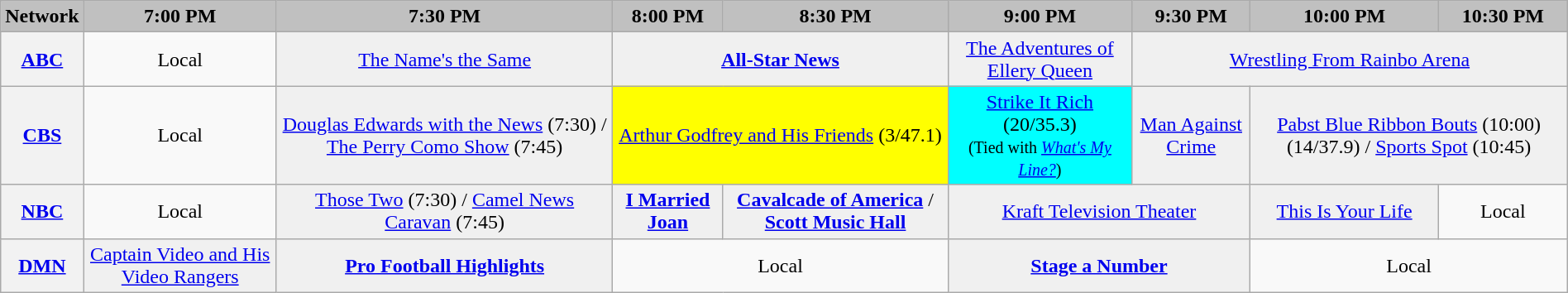<table class="wikitable" style="width:100%;margin-right:0;text-align:center">
<tr>
<th style="background-color:#C0C0C0;text-align:center">Network</th>
<th style="background-color:#C0C0C0;text-align:center">7:00 PM</th>
<th style="background-color:#C0C0C0;text-align:center">7:30 PM</th>
<th style="background-color:#C0C0C0;text-align:center">8:00 PM</th>
<th style="background-color:#C0C0C0;text-align:center">8:30 PM</th>
<th style="background-color:#C0C0C0;text-align:center">9:00 PM</th>
<th style="background-color:#C0C0C0;text-align:center">9:30 PM</th>
<th style="background-color:#C0C0C0;text-align:center">10:00 PM</th>
<th style="background-color:#C0C0C0;text-align:center">10:30 PM</th>
</tr>
<tr>
<th bgcolor="#C0C0C0"><a href='#'>ABC</a></th>
<td>Local</td>
<td bgcolor="#F0F0F0"><a href='#'>The Name's the Same</a></td>
<td colspan="2" bgcolor="#F0F0F0"><strong><a href='#'>All-Star News</a></strong></td>
<td bgcolor="#F0F0F0"><a href='#'>The Adventures of Ellery Queen</a></td>
<td colspan="3" bgcolor="#F0F0F0"><a href='#'>Wrestling From Rainbo Arena</a></td>
</tr>
<tr>
<th bgcolor="#C0C0C0"><a href='#'>CBS</a></th>
<td>Local</td>
<td bgcolor="#F0F0F0"><a href='#'>Douglas Edwards with the News</a> (7:30) / <a href='#'>The Perry Como Show</a> (7:45)</td>
<td colspan="2" bgcolor="#FFFF00"><a href='#'>Arthur Godfrey and His Friends</a> (3/47.1)</td>
<td bgcolor="#00FFFF"><a href='#'>Strike It Rich</a> (20/35.3)<br><small>(Tied with <em><a href='#'>What's My Line?</a></em>)</small></td>
<td bgcolor="#F0F0F0"><a href='#'>Man Against Crime</a></td>
<td colspan="2" bgcolor="#F0F0F0"><span><a href='#'>Pabst Blue Ribbon Bouts</a> (10:00) (14/37.9)</span> / <a href='#'>Sports Spot</a> (10:45)</td>
</tr>
<tr>
<th bgcolor="#C0C0C0"><a href='#'>NBC</a></th>
<td>Local</td>
<td bgcolor="#F0F0F0"><a href='#'>Those Two</a> (7:30) / <a href='#'>Camel News Caravan</a> (7:45)</td>
<td bgcolor="#F0F0F0"><strong><a href='#'>I Married Joan</a></strong></td>
<td bgcolor="#F0F0F0"><strong><a href='#'>Cavalcade of America</a></strong> / <strong><a href='#'>Scott Music Hall</a></strong></td>
<td colspan="2" bgcolor="#F0F0F0"><a href='#'>Kraft Television Theater</a></td>
<td bgcolor="#F0F0F0"><a href='#'>This Is Your Life</a></td>
<td>Local</td>
</tr>
<tr>
<th bgcolor="#C0C0C0"><a href='#'>DMN</a></th>
<td bgcolor="#F0F0F0"><a href='#'>Captain Video and His Video Rangers</a></td>
<td bgcolor="#F0F0F0"><strong><a href='#'>Pro Football Highlights</a></strong></td>
<td colspan="2">Local</td>
<td colspan="2" bgcolor="#F0F0F0"><strong><a href='#'>Stage a Number</a></strong></td>
<td colspan="2">Local</td>
</tr>
</table>
